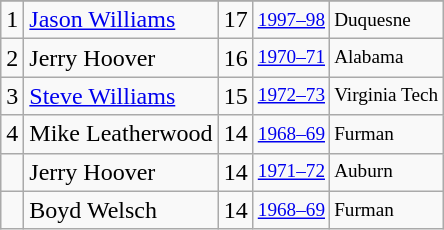<table class="wikitable">
<tr>
</tr>
<tr>
<td>1</td>
<td><a href='#'>Jason Williams</a></td>
<td>17</td>
<td style="font-size:80%;"><a href='#'>1997–98</a></td>
<td style="font-size:80%;">Duquesne</td>
</tr>
<tr>
<td>2</td>
<td>Jerry Hoover</td>
<td>16</td>
<td style="font-size:80%;"><a href='#'>1970–71</a></td>
<td style="font-size:80%;">Alabama</td>
</tr>
<tr>
<td>3</td>
<td><a href='#'>Steve Williams</a></td>
<td>15</td>
<td style="font-size:80%;"><a href='#'>1972–73</a></td>
<td style="font-size:80%;">Virginia Tech</td>
</tr>
<tr>
<td>4</td>
<td>Mike Leatherwood</td>
<td>14</td>
<td style="font-size:80%;"><a href='#'>1968–69</a></td>
<td style="font-size:80%;">Furman</td>
</tr>
<tr>
<td></td>
<td>Jerry Hoover</td>
<td>14</td>
<td style="font-size:80%;"><a href='#'>1971–72</a></td>
<td style="font-size:80%;">Auburn</td>
</tr>
<tr>
<td></td>
<td>Boyd Welsch</td>
<td>14</td>
<td style="font-size:80%;"><a href='#'>1968–69</a></td>
<td style="font-size:80%;">Furman</td>
</tr>
</table>
